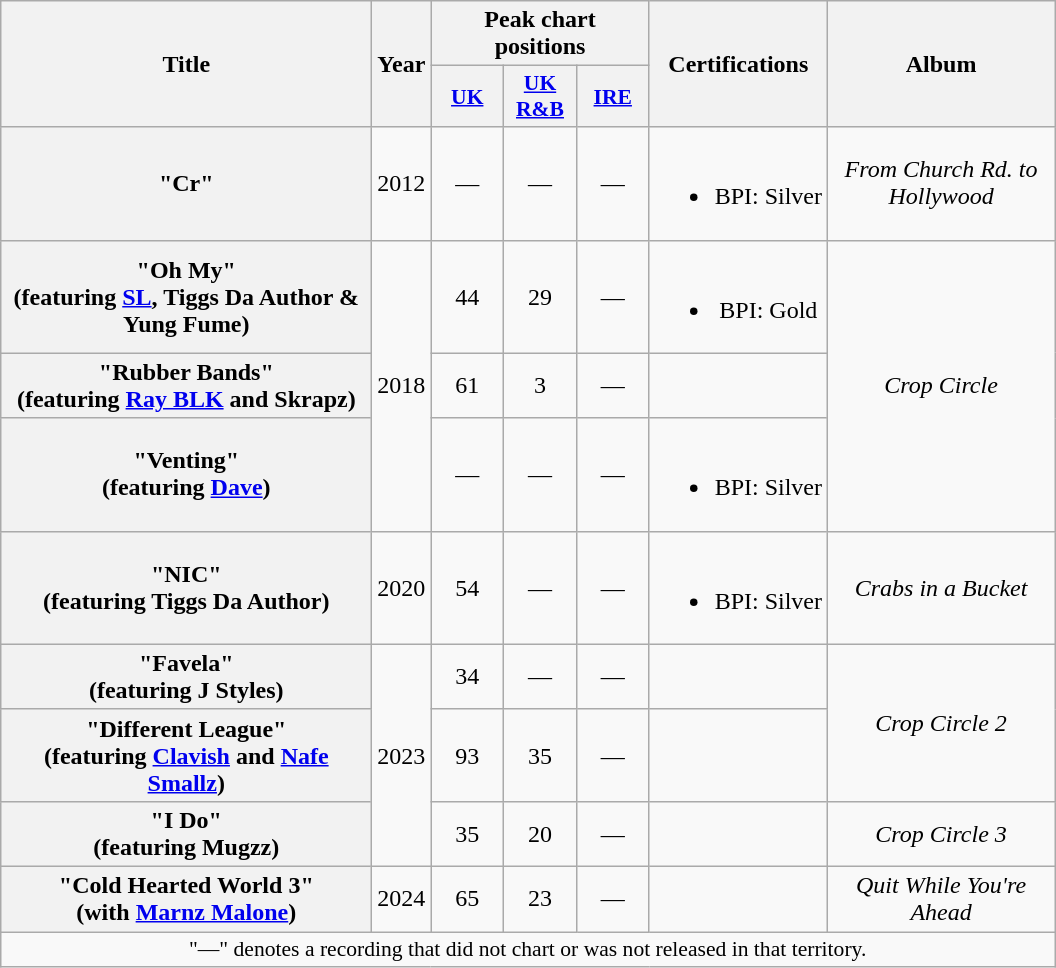<table class="wikitable plainrowheaders" style="text-align:center;">
<tr>
<th scope="col" rowspan="2" style="width:15em;">Title</th>
<th scope="col" rowspan="2" style="width:1em;">Year</th>
<th scope="col" colspan="3">Peak chart positions</th>
<th scope="col" rowspan="2">Certifications</th>
<th scope="col" rowspan="2" style="width:9em;">Album</th>
</tr>
<tr>
<th scope="col" style="width:2.9em;font-size:90%;"><a href='#'>UK</a><br></th>
<th scope="col" style="width:2.9em;font-size:90%;"><a href='#'>UK<br>R&B</a><br></th>
<th scope="col" style="width:2.9em;font-size:90%;"><a href='#'>IRE</a><br></th>
</tr>
<tr>
<th scope="row">"Cr"</th>
<td>2012</td>
<td>—</td>
<td>—</td>
<td>—</td>
<td><br><ul><li>BPI: Silver</li></ul></td>
<td><em>From Church Rd. to Hollywood</em></td>
</tr>
<tr>
<th scope="row">"Oh My"<br><span>(featuring <a href='#'>SL</a>, Tiggs Da Author & Yung Fume)</span></th>
<td rowspan="3">2018</td>
<td>44</td>
<td>29</td>
<td>—</td>
<td><br><ul><li>BPI: Gold</li></ul></td>
<td rowspan="3"><em>Crop Circle</em></td>
</tr>
<tr>
<th scope="row">"Rubber Bands"<br><span>(featuring <a href='#'>Ray BLK</a> and Skrapz)</span></th>
<td>61</td>
<td>3</td>
<td>—</td>
<td></td>
</tr>
<tr>
<th scope="row">"Venting"<br><span>(featuring <a href='#'>Dave</a>)</span></th>
<td>—</td>
<td>—</td>
<td>—</td>
<td><br><ul><li>BPI: Silver</li></ul></td>
</tr>
<tr>
<th scope="row">"NIC"<br><span>(featuring Tiggs Da Author)</span></th>
<td rowspan="1">2020</td>
<td>54</td>
<td>—</td>
<td>—</td>
<td><br><ul><li>BPI: Silver</li></ul></td>
<td><em>Crabs in a Bucket</em></td>
</tr>
<tr>
<th scope="row">"Favela"<br><span>(featuring J Styles)</span></th>
<td rowspan="3">2023</td>
<td>34</td>
<td>—</td>
<td>—</td>
<td></td>
<td rowspan="2"><em>Crop Circle 2</em></td>
</tr>
<tr>
<th scope="row">"Different League"<br><span>(featuring <a href='#'>Clavish</a> and <a href='#'>Nafe Smallz</a>)</span></th>
<td>93</td>
<td>35</td>
<td>—</td>
<td></td>
</tr>
<tr>
<th scope="row">"I Do"<br><span>(featuring Mugzz)</span></th>
<td>35</td>
<td>20</td>
<td>—</td>
<td></td>
<td><em>Crop Circle 3</em></td>
</tr>
<tr>
<th scope="row">"Cold Hearted World 3"<br><span>(with <a href='#'>Marnz Malone</a>)</span></th>
<td>2024</td>
<td>65</td>
<td>23 </td>
<td>—</td>
<td></td>
<td><em>Quit While You're Ahead</em></td>
</tr>
<tr>
<td colspan="8" style="font-size:90%">"—" denotes a recording that did not chart or was not released in that territory.</td>
</tr>
</table>
